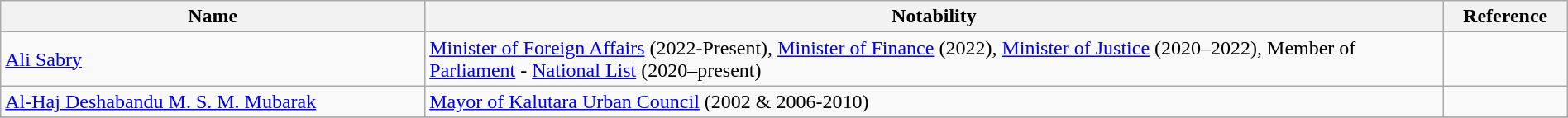<table class="wikitable sortable" style="width:100%">
<tr>
<th style="width:*;">Name</th>
<th style="width:65%;" class="unsortable">Notability</th>
<th style="width:*;" class="unsortable">Reference</th>
</tr>
<tr>
<td><a href='#'>Ali Sabry</a></td>
<td><a href='#'>Minister of Foreign Affairs</a> (2022-Present), <a href='#'>Minister of Finance</a> (2022), <a href='#'>Minister of Justice</a> (2020–2022), Member of <a href='#'>Parliament</a> - <a href='#'>National List</a> (2020–present)</td>
<td style="text-align:center;"></td>
</tr>
<tr>
<td><a href='#'>Al-Haj Deshabandu M. S. M. Mubarak</a></td>
<td><a href='#'>Mayor of Kalutara Urban Council</a> (2002 & 2006-2010)</td>
<td style="text-align:center;"></td>
</tr>
<tr>
</tr>
</table>
